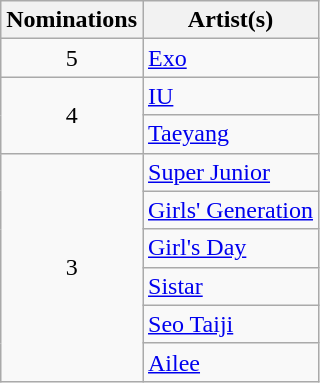<table class="wikitable">
<tr>
<th scope="col">Nominations</th>
<th scope="col">Artist(s)</th>
</tr>
<tr>
<td align=center>5</td>
<td><a href='#'>Exo</a></td>
</tr>
<tr>
<td align=center rowspan=2>4</td>
<td><a href='#'>IU</a></td>
</tr>
<tr>
<td><a href='#'>Taeyang</a></td>
</tr>
<tr>
<td align=center rowspan=7>3</td>
<td><a href='#'>Super Junior</a></td>
</tr>
<tr>
<td><a href='#'>Girls' Generation</a></td>
</tr>
<tr>
<td><a href='#'>Girl's Day</a></td>
</tr>
<tr>
<td><a href='#'>Sistar</a></td>
</tr>
<tr>
<td><a href='#'>Seo Taiji</a></td>
</tr>
<tr>
<td><a href='#'>Ailee</a></td>
</tr>
</table>
